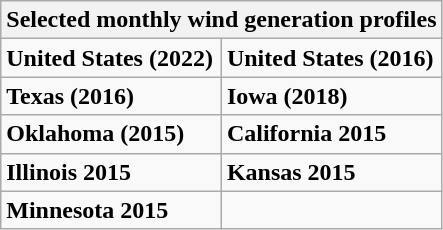<table class="wikitable collapsible collapsed">
<tr>
<th colspan=2>Selected monthly wind generation profiles</th>
</tr>
<tr>
<td><strong>United States (2022)</strong><br></td>
<td><strong>United States (2016)</strong><br></td>
</tr>
<tr>
<td><strong>Texas (2016)</strong><br></td>
<td><strong>Iowa (2018)</strong><br></td>
</tr>
<tr>
<td><strong>Oklahoma (2015)</strong><br></td>
<td><strong>California 2015</strong><br></td>
</tr>
<tr>
<td><strong>Illinois 2015</strong><br></td>
<td><strong>Kansas 2015</strong><br></td>
</tr>
<tr>
<td><strong>Minnesota 2015</strong><br></td>
</tr>
</table>
